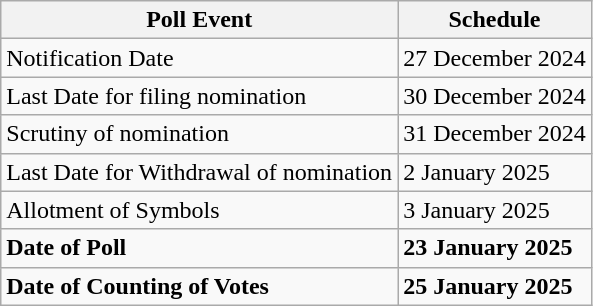<table class="wikitable">
<tr>
<th>Poll Event</th>
<th>Schedule</th>
</tr>
<tr>
<td>Notification Date</td>
<td>27 December 2024</td>
</tr>
<tr>
<td>Last Date for filing nomination</td>
<td>30 December 2024</td>
</tr>
<tr>
<td>Scrutiny of nomination</td>
<td>31 December 2024</td>
</tr>
<tr>
<td>Last Date for Withdrawal of nomination</td>
<td>2 January 2025</td>
</tr>
<tr>
<td>Allotment of Symbols</td>
<td>3 January 2025</td>
</tr>
<tr>
<td><strong>Date of Poll</strong></td>
<td><strong>23 January 2025</strong></td>
</tr>
<tr>
<td><strong>Date of Counting of Votes</strong></td>
<td><strong>25 January 2025</strong></td>
</tr>
</table>
